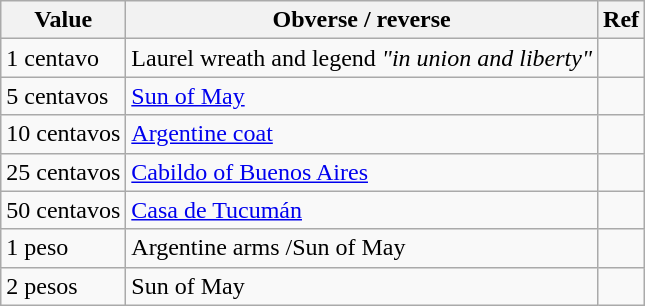<table class="wikitable">
<tr>
<th>Value</th>
<th>Obverse / reverse</th>
<th>Ref</th>
</tr>
<tr>
<td>1 centavo</td>
<td>Laurel wreath and legend <em>"in union and liberty"</em></td>
<td></td>
</tr>
<tr>
<td>5 centavos</td>
<td><a href='#'>Sun of May</a></td>
<td></td>
</tr>
<tr>
<td>10 centavos</td>
<td><a href='#'>Argentine coat</a></td>
<td></td>
</tr>
<tr>
<td>25 centavos</td>
<td><a href='#'>Cabildo of Buenos Aires</a></td>
<td></td>
</tr>
<tr>
<td>50 centavos</td>
<td><a href='#'>Casa de Tucumán</a></td>
<td></td>
</tr>
<tr>
<td>1 peso</td>
<td>Argentine arms /Sun of May</td>
<td></td>
</tr>
<tr>
<td>2 pesos</td>
<td>Sun of May</td>
<td></td>
</tr>
</table>
